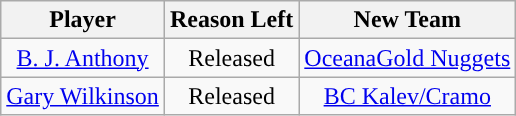<table class="wikitable sortable sortable">
<tr>
<th>Player</th>
<th>Reason Left</th>
<th>New Team</th>
</tr>
<tr style="text-align: center">
<td><a href='#'>B. J. Anthony</a></td>
<td>Released</td>
<td><a href='#'>OceanaGold Nuggets</a></td>
</tr>
<tr style="text-align: center;">
<td><a href='#'>Gary Wilkinson</a></td>
<td>Released</td>
<td><a href='#'>BC Kalev/Cramo</a></td>
</tr>
</table>
